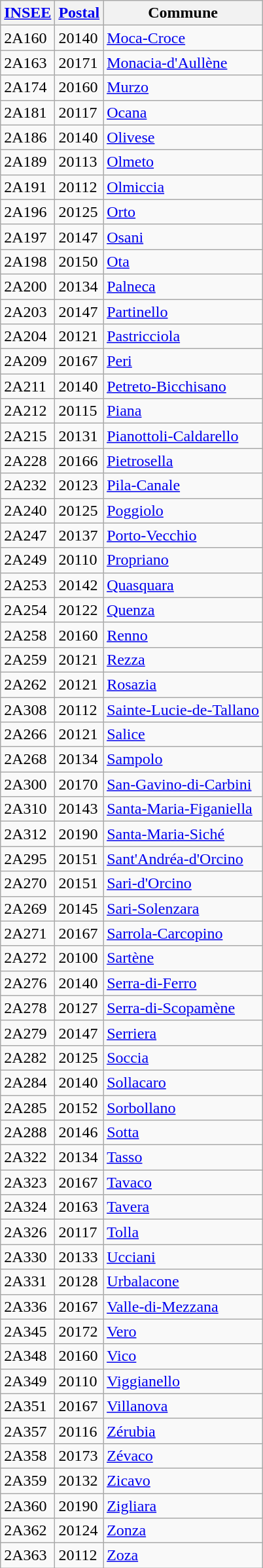<table class="wikitable sortable">
<tr>
<th><a href='#'>INSEE</a></th>
<th><a href='#'>Postal</a></th>
<th>Commune</th>
</tr>
<tr>
<td>2A160</td>
<td>20140</td>
<td><a href='#'>Moca-Croce</a></td>
</tr>
<tr>
<td>2A163</td>
<td>20171</td>
<td><a href='#'>Monacia-d'Aullène</a></td>
</tr>
<tr>
<td>2A174</td>
<td>20160</td>
<td><a href='#'>Murzo</a></td>
</tr>
<tr>
<td>2A181</td>
<td>20117</td>
<td><a href='#'>Ocana</a></td>
</tr>
<tr>
<td>2A186</td>
<td>20140</td>
<td><a href='#'>Olivese</a></td>
</tr>
<tr>
<td>2A189</td>
<td>20113</td>
<td><a href='#'>Olmeto</a></td>
</tr>
<tr>
<td>2A191</td>
<td>20112</td>
<td><a href='#'>Olmiccia</a></td>
</tr>
<tr>
<td>2A196</td>
<td>20125</td>
<td><a href='#'>Orto</a></td>
</tr>
<tr>
<td>2A197</td>
<td>20147</td>
<td><a href='#'>Osani</a></td>
</tr>
<tr>
<td>2A198</td>
<td>20150</td>
<td><a href='#'>Ota</a></td>
</tr>
<tr>
<td>2A200</td>
<td>20134</td>
<td><a href='#'>Palneca</a></td>
</tr>
<tr>
<td>2A203</td>
<td>20147</td>
<td><a href='#'>Partinello</a></td>
</tr>
<tr>
<td>2A204</td>
<td>20121</td>
<td><a href='#'>Pastricciola</a></td>
</tr>
<tr>
<td>2A209</td>
<td>20167</td>
<td><a href='#'>Peri</a></td>
</tr>
<tr>
<td>2A211</td>
<td>20140</td>
<td><a href='#'>Petreto-Bicchisano</a></td>
</tr>
<tr>
<td>2A212</td>
<td>20115</td>
<td><a href='#'>Piana</a></td>
</tr>
<tr>
<td>2A215</td>
<td>20131</td>
<td><a href='#'>Pianottoli-Caldarello</a></td>
</tr>
<tr>
<td>2A228</td>
<td>20166</td>
<td><a href='#'>Pietrosella</a></td>
</tr>
<tr>
<td>2A232</td>
<td>20123</td>
<td><a href='#'>Pila-Canale</a></td>
</tr>
<tr>
<td>2A240</td>
<td>20125</td>
<td><a href='#'>Poggiolo</a></td>
</tr>
<tr>
<td>2A247</td>
<td>20137</td>
<td><a href='#'>Porto-Vecchio</a></td>
</tr>
<tr>
<td>2A249</td>
<td>20110</td>
<td><a href='#'>Propriano</a></td>
</tr>
<tr>
<td>2A253</td>
<td>20142</td>
<td><a href='#'>Quasquara</a></td>
</tr>
<tr>
<td>2A254</td>
<td>20122</td>
<td><a href='#'>Quenza</a></td>
</tr>
<tr>
<td>2A258</td>
<td>20160</td>
<td><a href='#'>Renno</a></td>
</tr>
<tr>
<td>2A259</td>
<td>20121</td>
<td><a href='#'>Rezza</a></td>
</tr>
<tr>
<td>2A262</td>
<td>20121</td>
<td><a href='#'>Rosazia</a></td>
</tr>
<tr>
<td>2A308</td>
<td>20112</td>
<td><a href='#'>Sainte-Lucie-de-Tallano</a></td>
</tr>
<tr>
<td>2A266</td>
<td>20121</td>
<td><a href='#'>Salice</a></td>
</tr>
<tr>
<td>2A268</td>
<td>20134</td>
<td><a href='#'>Sampolo</a></td>
</tr>
<tr>
<td>2A300</td>
<td>20170</td>
<td><a href='#'>San-Gavino-di-Carbini</a></td>
</tr>
<tr>
<td>2A310</td>
<td>20143</td>
<td><a href='#'>Santa-Maria-Figaniella</a></td>
</tr>
<tr>
<td>2A312</td>
<td>20190</td>
<td><a href='#'>Santa-Maria-Siché</a></td>
</tr>
<tr>
<td>2A295</td>
<td>20151</td>
<td><a href='#'>Sant'Andréa-d'Orcino</a></td>
</tr>
<tr>
<td>2A270</td>
<td>20151</td>
<td><a href='#'>Sari-d'Orcino</a></td>
</tr>
<tr>
<td>2A269</td>
<td>20145</td>
<td><a href='#'>Sari-Solenzara</a></td>
</tr>
<tr>
<td>2A271</td>
<td>20167</td>
<td><a href='#'>Sarrola-Carcopino</a></td>
</tr>
<tr>
<td>2A272</td>
<td>20100</td>
<td><a href='#'>Sartène</a></td>
</tr>
<tr>
<td>2A276</td>
<td>20140</td>
<td><a href='#'>Serra-di-Ferro</a></td>
</tr>
<tr>
<td>2A278</td>
<td>20127</td>
<td><a href='#'>Serra-di-Scopamène</a></td>
</tr>
<tr>
<td>2A279</td>
<td>20147</td>
<td><a href='#'>Serriera</a></td>
</tr>
<tr>
<td>2A282</td>
<td>20125</td>
<td><a href='#'>Soccia</a></td>
</tr>
<tr>
<td>2A284</td>
<td>20140</td>
<td><a href='#'>Sollacaro</a></td>
</tr>
<tr>
<td>2A285</td>
<td>20152</td>
<td><a href='#'>Sorbollano</a></td>
</tr>
<tr>
<td>2A288</td>
<td>20146</td>
<td><a href='#'>Sotta</a></td>
</tr>
<tr>
<td>2A322</td>
<td>20134</td>
<td><a href='#'>Tasso</a></td>
</tr>
<tr>
<td>2A323</td>
<td>20167</td>
<td><a href='#'>Tavaco</a></td>
</tr>
<tr>
<td>2A324</td>
<td>20163</td>
<td><a href='#'>Tavera</a></td>
</tr>
<tr>
<td>2A326</td>
<td>20117</td>
<td><a href='#'>Tolla</a></td>
</tr>
<tr>
<td>2A330</td>
<td>20133</td>
<td><a href='#'>Ucciani</a></td>
</tr>
<tr>
<td>2A331</td>
<td>20128</td>
<td><a href='#'>Urbalacone</a></td>
</tr>
<tr>
<td>2A336</td>
<td>20167</td>
<td><a href='#'>Valle-di-Mezzana</a></td>
</tr>
<tr>
<td>2A345</td>
<td>20172</td>
<td><a href='#'>Vero</a></td>
</tr>
<tr>
<td>2A348</td>
<td>20160</td>
<td><a href='#'>Vico</a></td>
</tr>
<tr>
<td>2A349</td>
<td>20110</td>
<td><a href='#'>Viggianello</a></td>
</tr>
<tr>
<td>2A351</td>
<td>20167</td>
<td><a href='#'>Villanova</a></td>
</tr>
<tr>
<td>2A357</td>
<td>20116</td>
<td><a href='#'>Zérubia</a></td>
</tr>
<tr>
<td>2A358</td>
<td>20173</td>
<td><a href='#'>Zévaco</a></td>
</tr>
<tr>
<td>2A359</td>
<td>20132</td>
<td><a href='#'>Zicavo</a></td>
</tr>
<tr>
<td>2A360</td>
<td>20190</td>
<td><a href='#'>Zigliara</a></td>
</tr>
<tr>
<td>2A362</td>
<td>20124</td>
<td><a href='#'>Zonza</a></td>
</tr>
<tr>
<td>2A363</td>
<td>20112</td>
<td><a href='#'>Zoza</a></td>
</tr>
</table>
